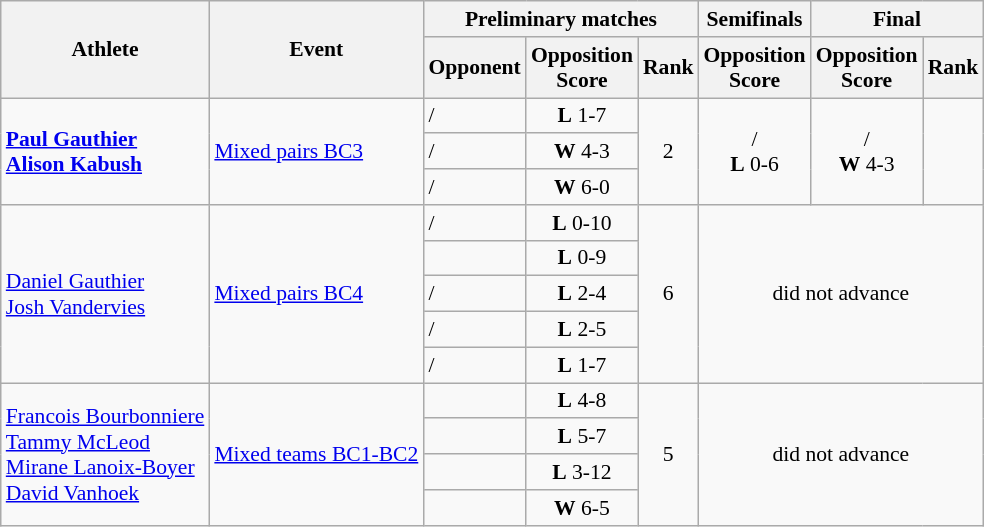<table class=wikitable style="font-size:90%">
<tr>
<th rowspan="2">Athlete</th>
<th rowspan="2">Event</th>
<th colspan="3">Preliminary matches</th>
<th>Semifinals</th>
<th colspan="3">Final</th>
</tr>
<tr>
<th>Opponent</th>
<th>Opposition<br>Score</th>
<th>Rank</th>
<th>Opposition<br>Score</th>
<th>Opposition<br>Score</th>
<th>Rank</th>
</tr>
<tr>
<td rowspan="3"><strong><a href='#'>Paul Gauthier</a></strong><br> <strong><a href='#'>Alison Kabush</a></strong></td>
<td rowspan="3"><a href='#'>Mixed pairs BC3</a></td>
<td align="left"> / </td>
<td align="center"><strong>L</strong> 1-7</td>
<td rowspan="3" align="center">2</td>
<td align="center" rowspan="3"> / <br><strong>L</strong> 0-6</td>
<td align="center" rowspan="3"> / <br><strong>W</strong> 4-3</td>
<td align="center" rowspan="3"></td>
</tr>
<tr>
<td align="left"> / </td>
<td align="center"><strong>W</strong> 4-3</td>
</tr>
<tr>
<td align="left"> / </td>
<td align="center"><strong>W</strong> 6-0</td>
</tr>
<tr>
<td rowspan="5"><a href='#'>Daniel Gauthier</a><br> <a href='#'>Josh Vandervies</a></td>
<td rowspan="5"><a href='#'>Mixed pairs BC4</a></td>
<td align="left"> / </td>
<td align="center"><strong>L</strong> 0-10</td>
<td rowspan="5" align="center">6</td>
<td align="center" rowspan="5" colspan="3">did not advance</td>
</tr>
<tr>
<td align="left"><br> </td>
<td align="center"><strong>L</strong> 0-9</td>
</tr>
<tr>
<td align="left"> / </td>
<td align="center"><strong>L</strong> 2-4</td>
</tr>
<tr>
<td align="left"> / </td>
<td align="center"><strong>L</strong> 2-5</td>
</tr>
<tr>
<td align="left"> / </td>
<td align="center"><strong>L</strong> 1-7</td>
</tr>
<tr>
<td rowspan="5"><a href='#'>Francois Bourbonniere</a><br> <a href='#'>Tammy McLeod</a><br> <a href='#'>Mirane Lanoix-Boyer</a><br> <a href='#'>David Vanhoek</a></td>
<td rowspan="5"><a href='#'>Mixed teams BC1-BC2</a></td>
<td align="left"></td>
<td align="center"><strong>L</strong> 4-8</td>
<td rowspan="5" align="center">5</td>
<td align="center" rowspan="5" colspan="3">did not advance</td>
</tr>
<tr>
<td align="left"></td>
<td align="center"><strong>L</strong> 5-7</td>
</tr>
<tr>
<td align="left"></td>
<td align="center"><strong>L</strong> 3-12</td>
</tr>
<tr>
<td align="left"></td>
<td align="center"><strong>W</strong> 6-5</td>
</tr>
</table>
